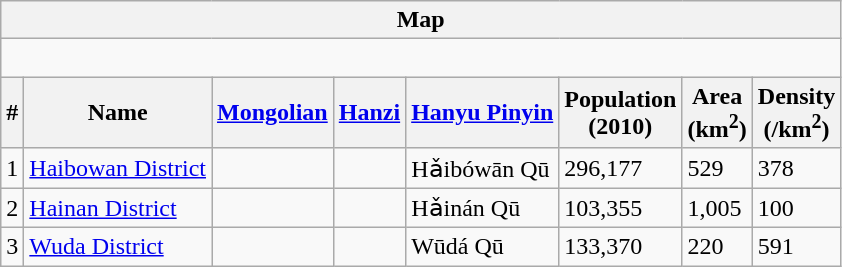<table class="wikitable" style="font-size:100%;" align=center>
<tr>
<th colspan="8">Map</th>
</tr>
<tr>
<td colspan="8"><div><br> 




</div></td>
</tr>
<tr>
<th>#</th>
<th>Name</th>
<th><a href='#'>Mongolian</a></th>
<th><a href='#'>Hanzi</a></th>
<th><a href='#'>Hanyu Pinyin</a></th>
<th>Population<br>(2010)</th>
<th>Area<br>(km<sup>2</sup>)</th>
<th>Density<br>(/km<sup>2</sup>)</th>
</tr>
<tr --------->
<td>1</td>
<td><a href='#'>Haibowan District</a></td>
<td><br></td>
<td></td>
<td>Hǎibówān Qū</td>
<td>296,177</td>
<td>529</td>
<td>378</td>
</tr>
<tr --------->
<td>2</td>
<td><a href='#'>Hainan District</a></td>
<td><br></td>
<td></td>
<td>Hǎinán Qū</td>
<td>103,355</td>
<td>1,005</td>
<td>100</td>
</tr>
<tr --------->
<td>3</td>
<td><a href='#'>Wuda District</a></td>
<td><br></td>
<td></td>
<td>Wūdá Qū</td>
<td>133,370</td>
<td>220</td>
<td>591</td>
</tr>
</table>
